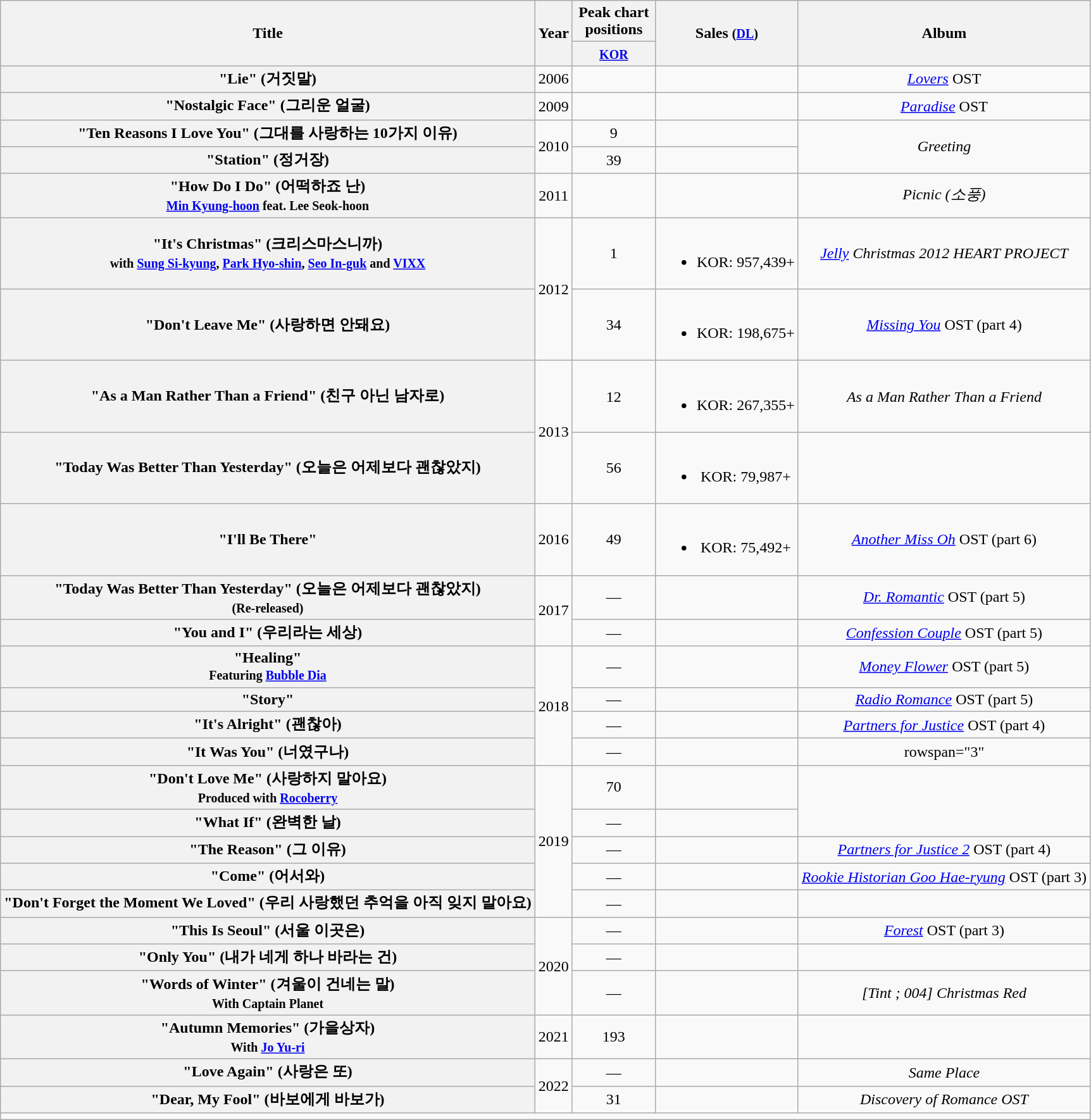<table class="wikitable plainrowheaders" style="text-align:center;">
<tr>
<th scope="col" rowspan="2">Title</th>
<th scope="col" rowspan="2">Year</th>
<th scope="col" colspan="1" style="width:5em;">Peak chart positions</th>
<th scope="col" rowspan="2">Sales <small>(<a href='#'>DL</a>)</small></th>
<th scope="col" rowspan="2">Album</th>
</tr>
<tr>
<th><small><a href='#'>KOR</a></small><br></th>
</tr>
<tr>
<th scope="row">"Lie" (거짓말)</th>
<td>2006</td>
<td></td>
<td></td>
<td><em><a href='#'>Lovers</a></em> OST</td>
</tr>
<tr>
<th scope="row">"Nostalgic Face" (그리운 얼굴)</th>
<td>2009</td>
<td></td>
<td></td>
<td><em><a href='#'>Paradise</a></em> OST</td>
</tr>
<tr>
<th scope="row">"Ten Reasons I Love You" (그대를 사랑하는 10가지 이유)</th>
<td rowspan="2">2010</td>
<td>9</td>
<td></td>
<td rowspan="2"><em>Greeting</em></td>
</tr>
<tr>
<th scope="row">"Station" (정거장)</th>
<td>39</td>
<td></td>
</tr>
<tr>
<th scope="row">"How Do I Do" (어떡하죠 난)<br><small><a href='#'>Min Kyung-hoon</a> feat. Lee Seok-hoon</small></th>
<td>2011</td>
<td></td>
<td></td>
<td><em>Picnic (소풍)</em></td>
</tr>
<tr>
<th scope="row">"It's Christmas" (크리스마스니까)<br><small>with <a href='#'>Sung Si-kyung</a>, <a href='#'>Park Hyo-shin</a>, <a href='#'>Seo In-guk</a> and <a href='#'>VIXX</a></small></th>
<td rowspan="2">2012</td>
<td>1</td>
<td><br><ul><li>KOR: 957,439+</li></ul></td>
<td><em><a href='#'>Jelly</a> Christmas 2012 HEART PROJECT</em></td>
</tr>
<tr>
<th scope="row">"Don't Leave Me" (사랑하면 안돼요)</th>
<td>34</td>
<td><br><ul><li>KOR: 198,675+</li></ul></td>
<td><em><a href='#'>Missing You</a></em> OST (part 4)</td>
</tr>
<tr>
<th scope="row">"As a Man Rather Than a Friend" (친구 아닌 남자로)</th>
<td rowspan="2">2013</td>
<td>12</td>
<td><br><ul><li>KOR: 267,355+</li></ul></td>
<td><em>As a Man Rather Than a Friend</em></td>
</tr>
<tr>
<th scope="row">"Today Was Better Than Yesterday" (오늘은 어제보다 괜찮았지)</th>
<td>56</td>
<td><br><ul><li>KOR: 79,987+</li></ul></td>
<td></td>
</tr>
<tr>
<th scope="row">"I'll Be There"</th>
<td>2016</td>
<td>49</td>
<td><br><ul><li>KOR: 75,492+</li></ul></td>
<td><em><a href='#'>Another Miss Oh</a></em> OST (part 6)</td>
</tr>
<tr>
<th scope="row">"Today Was Better Than Yesterday" (오늘은 어제보다 괜찮았지)<br><small>(Re-released)</small></th>
<td rowspan="2">2017</td>
<td>—</td>
<td></td>
<td><em><a href='#'>Dr. Romantic</a></em> OST (part 5)</td>
</tr>
<tr>
<th scope="row">"You and I" (우리라는 세상)</th>
<td>—</td>
<td></td>
<td><em><a href='#'>Confession Couple</a></em> OST (part 5)</td>
</tr>
<tr>
<th scope="row">"Healing"<br><small>Featuring <a href='#'>Bubble Dia</a></small></th>
<td rowspan="4">2018</td>
<td>—</td>
<td></td>
<td><em><a href='#'>Money Flower</a></em> OST (part 5)</td>
</tr>
<tr>
<th scope="row">"Story"</th>
<td>—</td>
<td></td>
<td><em><a href='#'>Radio Romance</a></em> OST (part 5)</td>
</tr>
<tr>
<th scope="row">"It's Alright" (괜찮아)</th>
<td>—</td>
<td></td>
<td><em><a href='#'>Partners for Justice</a></em> OST (part 4)</td>
</tr>
<tr>
<th scope="row">"It Was You" (너였구나)</th>
<td>—</td>
<td></td>
<td>rowspan="3" </td>
</tr>
<tr>
<th scope="row">"Don't Love Me" (사랑하지 말아요)<br><small>Produced with <a href='#'>Rocoberry</a></small></th>
<td rowspan="5">2019</td>
<td>70</td>
<td></td>
</tr>
<tr>
<th scope="row">"What If" (완벽한 날)</th>
<td>—</td>
<td></td>
</tr>
<tr>
<th scope="row">"The Reason" (그 이유)</th>
<td>—</td>
<td></td>
<td><em><a href='#'>Partners for Justice 2</a></em> OST (part 4)</td>
</tr>
<tr>
<th scope="row">"Come" (어서와)</th>
<td>—</td>
<td></td>
<td><em><a href='#'>Rookie Historian Goo Hae-ryung</a></em> OST (part 3)</td>
</tr>
<tr>
<th scope="row">"Don't Forget the Moment We Loved" (우리 사랑했던 추억을 아직 잊지 말아요)</th>
<td>—</td>
<td></td>
<td></td>
</tr>
<tr>
<th scope="row">"This Is Seoul" (서울 이곳은)</th>
<td rowspan="3">2020</td>
<td>—</td>
<td></td>
<td><em><a href='#'>Forest</a></em> OST (part 3)</td>
</tr>
<tr>
<th scope="row">"Only You" (내가 네게 하나 바라는 건)</th>
<td>—</td>
<td></td>
<td></td>
</tr>
<tr>
<th scope="row">"Words of Winter" (겨울이 건네는 말)<br><small>With Captain Planet</small></th>
<td>—</td>
<td></td>
<td><em>[Tint ; 004] Christmas Red</em></td>
</tr>
<tr>
<th scope="row">"Autumn Memories" (가을상자)<br><small>With <a href='#'>Jo Yu-ri</a></small></th>
<td>2021</td>
<td>193</td>
<td></td>
<td></td>
</tr>
<tr>
<th scope="row">"Love Again" (사랑은 또)</th>
<td rowspan=2>2022</td>
<td>—</td>
<td></td>
<td><em>Same Place</em></td>
</tr>
<tr>
<th scope="row">"Dear, My Fool" (바보에게 바보가)</th>
<td>31</td>
<td></td>
<td><em>Discovery of Romance OST</em></td>
</tr>
<tr>
<td colspan="5"></td>
</tr>
</table>
